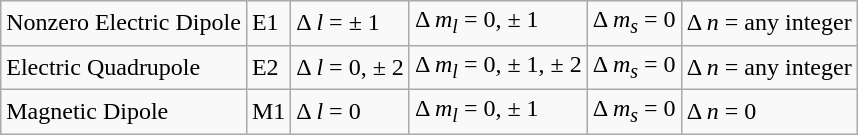<table class="wikitable">
<tr>
<td>Nonzero Electric Dipole</td>
<td>E1</td>
<td>Δ <em>l</em> = ± 1</td>
<td>Δ <em>m<sub>l</sub></em> = 0, ± 1</td>
<td>Δ <em>m<sub>s</sub></em> = 0</td>
<td>Δ <em>n</em> = any integer</td>
</tr>
<tr>
<td>Electric Quadrupole</td>
<td>E2</td>
<td>Δ <em>l</em> = 0, ± 2</td>
<td>Δ <em>m<sub>l</sub></em> = 0, ± 1, ± 2</td>
<td>Δ <em>m<sub>s</sub></em> = 0</td>
<td>Δ <em>n</em> = any integer</td>
</tr>
<tr>
<td>Magnetic Dipole</td>
<td>M1</td>
<td>Δ <em>l</em> = 0</td>
<td>Δ <em>m<sub>l</sub></em> = 0, ± 1</td>
<td>Δ <em>m<sub>s</sub></em> = 0</td>
<td>Δ <em>n</em> = 0</td>
</tr>
</table>
